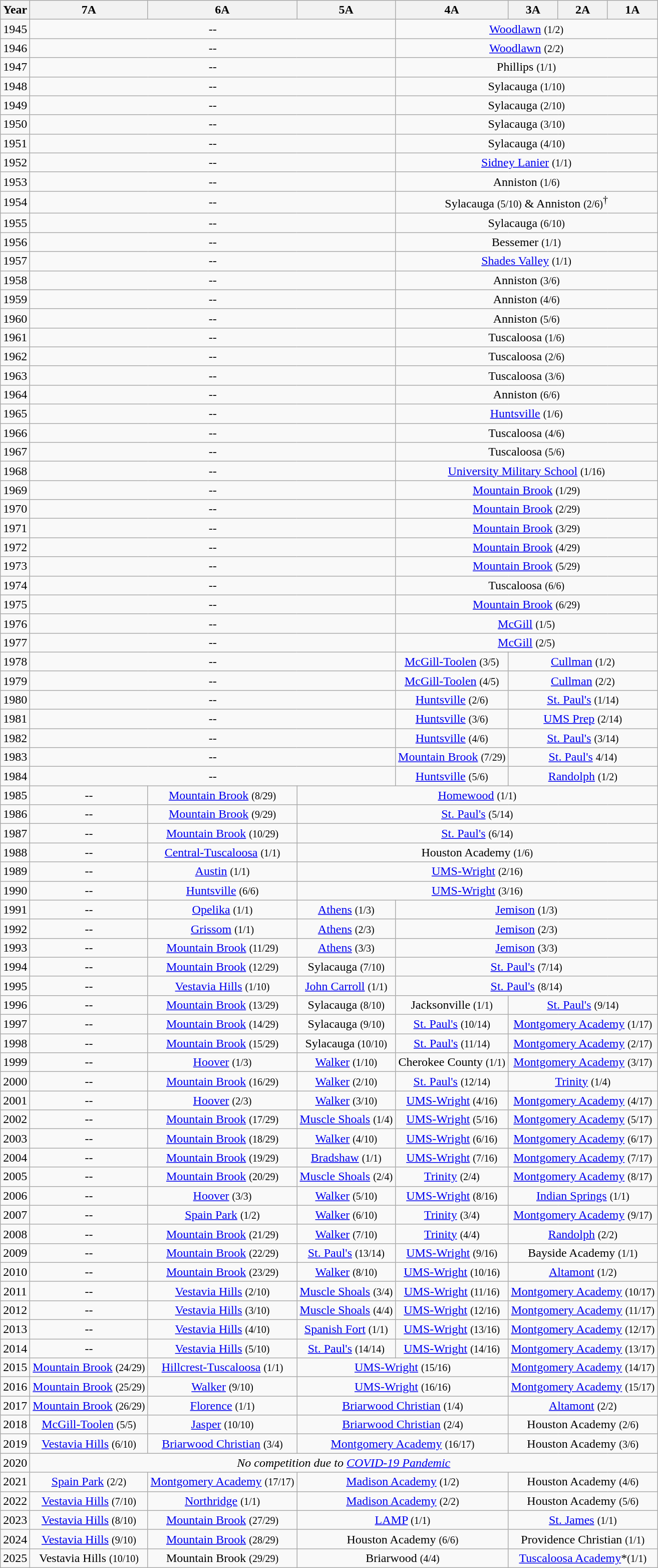<table class="wikitable" style="text-align:center">
<tr>
<th>Year</th>
<th>7A</th>
<th>6A</th>
<th>5A</th>
<th>4A</th>
<th>3A</th>
<th>2A</th>
<th>1A</th>
</tr>
<tr>
<td>1945</td>
<td colspan="3">--</td>
<td colspan="4"><a href='#'>Woodlawn</a> <small>(1/2)</small></td>
</tr>
<tr>
<td>1946</td>
<td colspan="3">--</td>
<td colspan="4"><a href='#'>Woodlawn</a> <small>(2/2)</small></td>
</tr>
<tr>
<td>1947</td>
<td colspan="3">--</td>
<td colspan="4">Phillips <small>(1/1)</small></td>
</tr>
<tr>
<td>1948</td>
<td colspan="3">--</td>
<td colspan="4">Sylacauga <small>(1/10)</small></td>
</tr>
<tr>
<td>1949</td>
<td colspan="3">--</td>
<td colspan="4">Sylacauga <small>(2/10)</small></td>
</tr>
<tr>
<td>1950</td>
<td colspan="3">--</td>
<td colspan="4">Sylacauga <small>(3/10)</small></td>
</tr>
<tr>
<td>1951</td>
<td colspan="3">--</td>
<td colspan="4">Sylacauga <small>(4/10)</small></td>
</tr>
<tr>
<td>1952</td>
<td colspan="3">--</td>
<td colspan="4"><a href='#'>Sidney Lanier</a> <small>(1/1)</small></td>
</tr>
<tr>
<td>1953</td>
<td colspan="3">--</td>
<td colspan="4">Anniston <small>(1/6)</small></td>
</tr>
<tr>
<td>1954</td>
<td colspan="3">--</td>
<td colspan="4">Sylacauga <small>(5/10)</small> & Anniston <small>(2/6)</small><sup>†</sup></td>
</tr>
<tr>
<td>1955</td>
<td colspan="3">--</td>
<td colspan="4">Sylacauga <small>(6/10)</small></td>
</tr>
<tr>
<td>1956</td>
<td colspan="3">--</td>
<td colspan="4">Bessemer <small>(1/1)</small></td>
</tr>
<tr>
<td>1957</td>
<td colspan="3">--</td>
<td colspan="4"><a href='#'>Shades Valley</a> <small>(1/1)</small></td>
</tr>
<tr>
<td>1958</td>
<td colspan="3">--</td>
<td colspan="4">Anniston <small>(3/6)</small></td>
</tr>
<tr>
<td>1959</td>
<td colspan="3">--</td>
<td colspan="4">Anniston <small>(4/6)</small></td>
</tr>
<tr>
<td>1960</td>
<td colspan="3">--</td>
<td colspan="4">Anniston <small>(5/6)</small></td>
</tr>
<tr>
<td>1961</td>
<td colspan="3">--</td>
<td colspan="4">Tuscaloosa <small>(1/6)</small></td>
</tr>
<tr>
<td>1962</td>
<td colspan="3">--</td>
<td colspan="4">Tuscaloosa <small>(2/6)</small></td>
</tr>
<tr>
<td>1963</td>
<td colspan="3">--</td>
<td colspan="4">Tuscaloosa <small>(3/6)</small></td>
</tr>
<tr>
<td>1964</td>
<td colspan="3">--</td>
<td colspan="4">Anniston <small>(6/6)</small></td>
</tr>
<tr>
<td>1965</td>
<td colspan="3">--</td>
<td colspan="4"><a href='#'>Huntsville</a> <small>(1/6)</small></td>
</tr>
<tr>
<td>1966</td>
<td colspan="3">--</td>
<td colspan="4">Tuscaloosa <small>(4/6)</small></td>
</tr>
<tr>
<td>1967</td>
<td colspan="3">--</td>
<td colspan="4">Tuscaloosa <small>(5/6)</small></td>
</tr>
<tr>
<td>1968</td>
<td colspan="3">--</td>
<td colspan="4"><a href='#'>University Military School</a> <small>(1/16)</small></td>
</tr>
<tr>
<td>1969</td>
<td colspan="3">--</td>
<td colspan="4"><a href='#'>Mountain Brook</a> <small>(1/29)</small></td>
</tr>
<tr>
<td>1970</td>
<td colspan="3">--</td>
<td colspan="4"><a href='#'>Mountain Brook</a> <small>(2/29)</small></td>
</tr>
<tr>
<td>1971</td>
<td colspan="3">--</td>
<td colspan="4"><a href='#'>Mountain Brook</a> <small>(3/29)</small></td>
</tr>
<tr>
<td>1972</td>
<td colspan="3">--</td>
<td colspan="4"><a href='#'>Mountain Brook</a> <small>(4/29)</small></td>
</tr>
<tr>
<td>1973</td>
<td colspan="3">--</td>
<td colspan="4"><a href='#'>Mountain Brook</a> <small>(5/29)</small></td>
</tr>
<tr>
<td>1974</td>
<td colspan="3">--</td>
<td colspan="4">Tuscaloosa <small>(6/6)</small></td>
</tr>
<tr>
<td>1975</td>
<td colspan="3">--</td>
<td colspan="4"><a href='#'>Mountain Brook</a> <small>(6/29)</small></td>
</tr>
<tr>
<td>1976</td>
<td colspan="3">--</td>
<td colspan="4"><a href='#'>McGill</a> <small>(1/5)</small></td>
</tr>
<tr>
<td>1977</td>
<td colspan="3">--</td>
<td colspan="4"><a href='#'>McGill</a> <small>(2/5)</small></td>
</tr>
<tr>
<td>1978</td>
<td colspan="3">--</td>
<td><a href='#'>McGill-Toolen</a> <small>(3/5)</small></td>
<td colspan="3"><a href='#'>Cullman</a> <small>(1/2)</small></td>
</tr>
<tr>
<td>1979</td>
<td colspan="3">--</td>
<td><a href='#'>McGill-Toolen</a> <small>(4/5)</small></td>
<td colspan="3"><a href='#'>Cullman</a> <small>(2/2)</small></td>
</tr>
<tr>
<td>1980</td>
<td colspan="3">--</td>
<td><a href='#'>Huntsville</a> <small>(2/6)</small></td>
<td colspan="3"><a href='#'>St. Paul's</a> <small>(1/14)</small></td>
</tr>
<tr>
<td>1981</td>
<td colspan="3">--</td>
<td><a href='#'>Huntsville</a> <small>(3/6)</small></td>
<td colspan="3"><a href='#'>UMS Prep</a> <small>(2/14)</small></td>
</tr>
<tr>
<td>1982</td>
<td colspan="3">--</td>
<td><a href='#'>Huntsville</a> <small>(4/6)</small></td>
<td colspan="3"><a href='#'>St. Paul's</a> <small>(3/14)</small></td>
</tr>
<tr>
<td>1983</td>
<td colspan="3">--</td>
<td><a href='#'>Mountain Brook</a> <small>(7/29)</small></td>
<td colspan="3"><a href='#'>St. Paul's</a> <small>4/14)</small></td>
</tr>
<tr>
<td>1984</td>
<td colspan="3">--</td>
<td><a href='#'>Huntsville</a> <small>(5/6)</small></td>
<td colspan="3"><a href='#'>Randolph</a> <small>(1/2)</small></td>
</tr>
<tr>
<td>1985</td>
<td>--</td>
<td><a href='#'>Mountain Brook</a> <small>(8/29)</small></td>
<td colspan="5"><a href='#'>Homewood</a> <small>(1/1)</small></td>
</tr>
<tr>
<td>1986</td>
<td>--</td>
<td><a href='#'>Mountain Brook</a> <small>(9/29)</small></td>
<td colspan="5"><a href='#'>St. Paul's</a> <small>(5/14)</small></td>
</tr>
<tr>
<td>1987</td>
<td>--</td>
<td><a href='#'>Mountain Brook</a> <small>(10/29)</small></td>
<td colspan="5"><a href='#'>St. Paul's</a> <small>(6/14)</small></td>
</tr>
<tr>
<td>1988</td>
<td>--</td>
<td><a href='#'>Central-Tuscaloosa</a> <small>(1/1)</small></td>
<td colspan="5">Houston Academy <small>(1/6)</small></td>
</tr>
<tr>
<td>1989</td>
<td>--</td>
<td><a href='#'>Austin</a> <small>(1/1)</small></td>
<td colspan="5"><a href='#'>UMS-Wright</a> <small>(2/16)</small></td>
</tr>
<tr>
<td>1990</td>
<td>--</td>
<td><a href='#'>Huntsville</a> <small>(6/6)</small></td>
<td colspan="5"><a href='#'>UMS-Wright</a> <small>(3/16)</small></td>
</tr>
<tr>
<td>1991</td>
<td>--</td>
<td><a href='#'>Opelika</a> <small>(1/1)</small></td>
<td><a href='#'>Athens</a> <small>(1/3)</small></td>
<td colspan="4"><a href='#'>Jemison</a> <small>(1/3)</small></td>
</tr>
<tr>
<td>1992</td>
<td>--</td>
<td><a href='#'>Grissom</a> <small>(1/1)</small></td>
<td><a href='#'>Athens</a> <small>(2/3)</small></td>
<td colspan="4"><a href='#'>Jemison</a> <small>(2/3)</small></td>
</tr>
<tr>
<td>1993</td>
<td>--</td>
<td><a href='#'>Mountain Brook</a> <small>(11/29)</small></td>
<td><a href='#'>Athens</a> <small>(3/3)</small></td>
<td colspan="4"><a href='#'>Jemison</a> <small>(3/3)</small></td>
</tr>
<tr>
<td>1994</td>
<td>--</td>
<td><a href='#'>Mountain Brook</a> <small>(12/29)</small></td>
<td>Sylacauga <small>(7/10)</small></td>
<td colspan="4"><a href='#'>St. Paul's</a> <small>(7/14)</small></td>
</tr>
<tr>
<td>1995</td>
<td>--</td>
<td><a href='#'>Vestavia Hills</a> <small>(1/10)</small></td>
<td><a href='#'>John Carroll</a> <small>(1/1)</small></td>
<td colspan="4"><a href='#'>St. Paul's</a> <small>(8/14)</small></td>
</tr>
<tr>
<td>1996</td>
<td>--</td>
<td><a href='#'>Mountain Brook</a> <small>(13/29)</small></td>
<td>Sylacauga <small>(8/10)</small></td>
<td>Jacksonville <small>(1/1)</small></td>
<td colspan="3"><a href='#'>St. Paul's</a> <small>(9/14)</small></td>
</tr>
<tr>
<td>1997</td>
<td>--</td>
<td><a href='#'>Mountain Brook</a> <small>(14/29)</small></td>
<td>Sylacauga <small>(9/10)</small></td>
<td><a href='#'>St. Paul's</a> <small>(10/14)</small></td>
<td colspan="3"><a href='#'>Montgomery Academy</a> <small>(1/17)</small></td>
</tr>
<tr>
<td>1998</td>
<td>--</td>
<td><a href='#'>Mountain Brook</a> <small>(15/29)</small></td>
<td>Sylacauga <small>(10/10)</small></td>
<td><a href='#'>St. Paul's</a> <small>(11/14)</small></td>
<td colspan="3"><a href='#'>Montgomery Academy</a> <small>(2/17)</small></td>
</tr>
<tr>
<td>1999</td>
<td>--</td>
<td><a href='#'>Hoover</a> <small>(1/3)</small></td>
<td><a href='#'>Walker</a> <small>(1/10)</small></td>
<td>Cherokee County <small>(1/1)</small></td>
<td colspan="3"><a href='#'>Montgomery Academy</a> <small>(3/17)</small></td>
</tr>
<tr>
<td>2000</td>
<td>--</td>
<td><a href='#'>Mountain Brook</a> <small>(16/29)</small></td>
<td><a href='#'>Walker</a> <small>(2/10)</small></td>
<td><a href='#'>St. Paul's</a> <small>(12/14)</small></td>
<td colspan="3"><a href='#'>Trinity</a> <small>(1/4)</small></td>
</tr>
<tr>
<td>2001</td>
<td>--</td>
<td><a href='#'>Hoover</a> <small>(2/3)</small></td>
<td><a href='#'>Walker</a> <small>(3/10)</small></td>
<td><a href='#'>UMS-Wright</a> <small>(4/16)</small></td>
<td colspan="3"><a href='#'>Montgomery Academy</a> <small>(4/17)</small></td>
</tr>
<tr>
<td>2002</td>
<td>--</td>
<td><a href='#'>Mountain Brook</a> <small>(17/29)</small></td>
<td><a href='#'>Muscle Shoals</a> <small>(1/4)</small></td>
<td><a href='#'>UMS-Wright</a> <small>(5/16)</small></td>
<td colspan="3"><a href='#'>Montgomery Academy</a> <small>(5/17)</small></td>
</tr>
<tr>
<td>2003</td>
<td>--</td>
<td><a href='#'>Mountain Brook</a> <small>(18/29)</small></td>
<td><a href='#'>Walker</a> <small>(4/10)</small></td>
<td><a href='#'>UMS-Wright</a> <small>(6/16)</small></td>
<td colspan="3"><a href='#'>Montgomery Academy</a> <small>(6/17)</small></td>
</tr>
<tr>
<td>2004</td>
<td>--</td>
<td><a href='#'>Mountain Brook</a> <small>(19/29)</small></td>
<td><a href='#'>Bradshaw</a> <small>(1/1)</small></td>
<td><a href='#'>UMS-Wright</a> <small>(7/16)</small></td>
<td colspan="3"><a href='#'>Montgomery Academy</a> <small>(7/17)</small></td>
</tr>
<tr>
<td>2005</td>
<td>--</td>
<td><a href='#'>Mountain Brook</a> <small>(20/29)</small></td>
<td><a href='#'>Muscle Shoals</a> <small>(2/4)</small></td>
<td><a href='#'>Trinity</a> <small>(2/4)</small></td>
<td colspan="3"><a href='#'>Montgomery Academy</a> <small>(8/17)</small></td>
</tr>
<tr>
<td>2006</td>
<td>--</td>
<td><a href='#'>Hoover</a> <small>(3/3)</small></td>
<td><a href='#'>Walker</a> <small>(5/10)</small></td>
<td><a href='#'>UMS-Wright</a> <small>(8/16)</small></td>
<td colspan="3"><a href='#'>Indian Springs</a> <small>(1/1)</small></td>
</tr>
<tr>
<td>2007</td>
<td>--</td>
<td><a href='#'>Spain Park</a> <small>(1/2)</small></td>
<td><a href='#'>Walker</a> <small>(6/10)</small></td>
<td><a href='#'>Trinity</a> <small>(3/4)</small></td>
<td colspan="3"><a href='#'>Montgomery Academy</a> <small>(9/17)</small></td>
</tr>
<tr>
<td>2008</td>
<td>--</td>
<td><a href='#'>Mountain Brook</a> <small>(21/29)</small></td>
<td><a href='#'>Walker</a> <small>(7/10)</small></td>
<td><a href='#'>Trinity</a> <small>(4/4)</small></td>
<td colspan="3"><a href='#'>Randolph</a> <small>(2/2)</small></td>
</tr>
<tr>
<td>2009</td>
<td>--</td>
<td><a href='#'>Mountain Brook</a> <small>(22/29)</small></td>
<td><a href='#'>St. Paul's</a> <small>(13/14)</small></td>
<td><a href='#'>UMS-Wright</a> <small>(9/16)</small></td>
<td colspan="3">Bayside Academy <small>(1/1)</small></td>
</tr>
<tr>
<td>2010</td>
<td>--</td>
<td><a href='#'>Mountain Brook</a> <small>(23/29)</small></td>
<td><a href='#'>Walker</a> <small>(8/10)</small></td>
<td><a href='#'>UMS-Wright</a> <small>(10/16)</small></td>
<td colspan="3"><a href='#'>Altamont</a> <small>(1/2)</small></td>
</tr>
<tr>
<td>2011</td>
<td>--</td>
<td><a href='#'>Vestavia Hills</a> <small>(2/10)</small></td>
<td><a href='#'>Muscle Shoals</a> <small>(3/4)</small></td>
<td><a href='#'>UMS-Wright</a> <small>(11/16)</small></td>
<td colspan="3"><a href='#'>Montgomery Academy</a> <small>(10/17)</small></td>
</tr>
<tr>
<td>2012</td>
<td>--</td>
<td><a href='#'>Vestavia Hills</a> <small>(3/10)</small></td>
<td><a href='#'>Muscle Shoals</a> <small>(4/4)</small></td>
<td><a href='#'>UMS-Wright</a> <small>(12/16)</small></td>
<td colspan="3"><a href='#'>Montgomery Academy</a> <small>(11/17)</small></td>
</tr>
<tr>
<td>2013</td>
<td>--</td>
<td><a href='#'>Vestavia Hills</a> <small>(4/10)</small></td>
<td><a href='#'>Spanish Fort</a> <small>(1/1)</small></td>
<td><a href='#'>UMS-Wright</a> <small>(13/16)</small></td>
<td colspan="3"><a href='#'>Montgomery Academy</a> <small>(12/17)</small></td>
</tr>
<tr>
<td>2014</td>
<td>--</td>
<td><a href='#'>Vestavia Hills</a> <small>(5/10)</small></td>
<td><a href='#'>St. Paul's</a> <small>(14/14)</small></td>
<td><a href='#'>UMS-Wright</a> <small>(14/16)</small></td>
<td colspan="3"><a href='#'>Montgomery Academy</a> <small>(13/17)</small></td>
</tr>
<tr>
<td>2015</td>
<td><a href='#'>Mountain Brook</a> <small>(24/29)</small></td>
<td><a href='#'>Hillcrest-Tuscaloosa</a> <small>(1/1)</small></td>
<td colspan="2"><a href='#'>UMS-Wright</a> <small>(15/16)</small></td>
<td colspan="3"><a href='#'>Montgomery Academy</a> <small>(14/17)</small></td>
</tr>
<tr>
<td>2016</td>
<td><a href='#'>Mountain Brook</a> <small>(25/29)</small></td>
<td><a href='#'>Walker</a> <small>(9/10)</small></td>
<td colspan="2"><a href='#'>UMS-Wright</a> <small>(16/16)</small></td>
<td colspan="3"><a href='#'>Montgomery Academy</a> <small>(15/17)</small></td>
</tr>
<tr>
<td>2017</td>
<td><a href='#'>Mountain Brook</a> <small>(26/29)</small></td>
<td><a href='#'>Florence</a> <small>(1/1)</small></td>
<td colspan="2"><a href='#'>Briarwood Christian</a> <small>(1/4)</small></td>
<td colspan="3"><a href='#'>Altamont</a> <small>(2/2)</small></td>
</tr>
<tr>
<td>2018</td>
<td><a href='#'>McGill-Toolen</a> <small>(5/5)</small></td>
<td><a href='#'>Jasper</a> <small>(10/10)</small></td>
<td colspan="2"><a href='#'>Briarwood Christian</a> <small>(2/4)</small></td>
<td colspan="3">Houston Academy <small>(2/6)</small></td>
</tr>
<tr>
<td>2019</td>
<td><a href='#'>Vestavia Hills</a> <small>(6/10)</small></td>
<td><a href='#'>Briarwood Christian</a> <small>(3/4)</small></td>
<td colspan="2"><a href='#'>Montgomery Academy</a> <small>(16/17)</small></td>
<td colspan="3">Houston Academy <small>(3/6)</small></td>
</tr>
<tr>
<td>2020</td>
<td colspan="7"><em>No competition due to <a href='#'>COVID-19 Pandemic</a></em></td>
</tr>
<tr>
<td>2021</td>
<td><a href='#'>Spain Park</a> <small>(2/2)</small></td>
<td><a href='#'>Montgomery Academy</a> <small>(17/17)</small></td>
<td colspan="2"><a href='#'>Madison Academy</a> <small>(1/2)</small></td>
<td colspan="3">Houston Academy <small>(4/6)</small></td>
</tr>
<tr>
<td>2022</td>
<td><a href='#'>Vestavia Hills</a> <small>(7/10)</small></td>
<td><a href='#'>Northridge</a> <small>(1/1)</small></td>
<td colspan="2"><a href='#'>Madison Academy</a> <small>(2/2)</small></td>
<td colspan="3">Houston Academy <small>(5/6)</small></td>
</tr>
<tr>
<td>2023</td>
<td><a href='#'>Vestavia Hills</a> <small>(8/10)</small></td>
<td><a href='#'>Mountain Brook</a> <small>(27/29)</small></td>
<td colspan="2"><a href='#'>LAMP</a> <small>(1/1)</small></td>
<td colspan="3"><a href='#'>St. James</a> <small>(1/1)</small></td>
</tr>
<tr>
<td>2024</td>
<td><a href='#'>Vestavia Hills</a> <small>(9/10)</small></td>
<td><a href='#'>Mountain Brook</a> <small>(28/29)</small></td>
<td colspan="2">Houston Academy <small>(6/6)</small></td>
<td colspan="3">Providence Christian <small>(1/1)</small></td>
</tr>
<tr>
<td>2025</td>
<td>Vestavia Hills <small>(10/10)</small></td>
<td>Mountain Brook <small>(29/29)</small></td>
<td colspan="2">Briarwood <small>(4/4)</small></td>
<td colspan="3"><a href='#'>Tuscaloosa Academy</a>*<small>(1/1)</small></td>
</tr>
</table>
